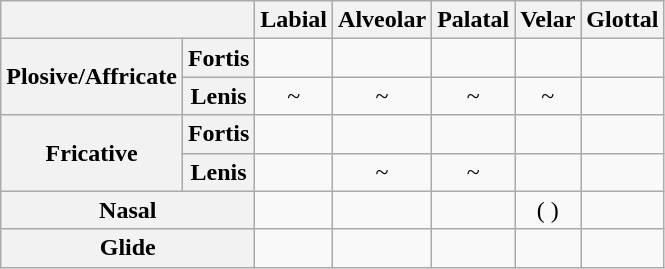<table class="wikitable" style="text-align:center">
<tr>
<th colspan=2></th>
<th>Labial</th>
<th>Alveolar</th>
<th>Palatal</th>
<th>Velar</th>
<th>Glottal</th>
</tr>
<tr>
<th rowspan=2>Plosive/Affricate</th>
<th>Fortis</th>
<td> </td>
<td> </td>
<td> </td>
<td> </td>
<td> </td>
</tr>
<tr>
<th>Lenis</th>
<td>~ </td>
<td>~ </td>
<td>~ </td>
<td>~ </td>
<td></td>
</tr>
<tr>
<th rowspan=2>Fricative</th>
<th>Fortis</th>
<td></td>
<td> </td>
<td> </td>
<td></td>
<td></td>
</tr>
<tr>
<th>Lenis</th>
<td></td>
<td>~ </td>
<td>~ </td>
<td></td>
<td></td>
</tr>
<tr>
<th colspan=2>Nasal</th>
<td> </td>
<td> </td>
<td></td>
<td>( )</td>
<td></td>
</tr>
<tr>
<th colspan=2>Glide</th>
<td> </td>
<td></td>
<td> </td>
<td></td>
<td></td>
</tr>
</table>
